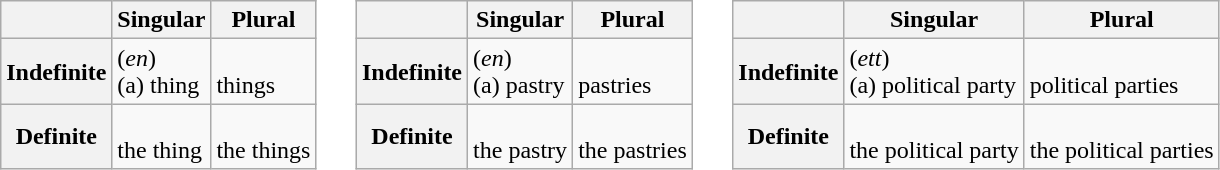<table cellpadding="4" style="padding: 0.5em;">
<tr align="center">
<td><br><table class=wikitable style="float:left;">
<tr>
<th></th>
<th>Singular</th>
<th>Plural</th>
</tr>
<tr>
<th>Indefinite</th>
<td>(<em>en</em>) <br>(a) thing</td>
<td><br>things</td>
</tr>
<tr>
<th>Definite</th>
<td><br>the thing</td>
<td><br>the things</td>
</tr>
</table>
</td>
<td><br><table class=wikitable>
<tr>
<th></th>
<th>Singular</th>
<th>Plural</th>
</tr>
<tr>
<th>Indefinite</th>
<td>(<em>en</em>) <br>(a) pastry</td>
<td><br>pastries</td>
</tr>
<tr>
<th>Definite</th>
<td><br>the pastry</td>
<td><br>the pastries</td>
</tr>
</table>
</td>
<td><br><table class=wikitable>
<tr>
<th></th>
<th>Singular</th>
<th>Plural</th>
</tr>
<tr>
<th>Indefinite</th>
<td>(<em>ett</em>) <br>(a) political party</td>
<td><br>political parties</td>
</tr>
<tr>
<th>Definite</th>
<td><br>the political party</td>
<td><br>the political parties</td>
</tr>
</table>
</td>
</tr>
</table>
